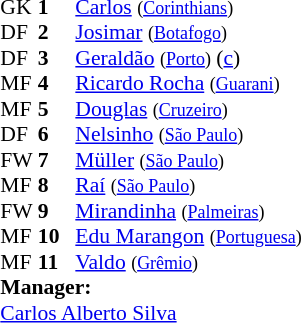<table style="font-size: 90%" cellspacing="0" cellpadding="0" align="center">
<tr>
<td colspan=4></td>
</tr>
<tr>
<th width="25"></th>
<th width="25"></th>
</tr>
<tr>
<td>GK</td>
<td><strong>1</strong></td>
<td><a href='#'>Carlos</a> <small>(<a href='#'>Corinthians</a>)</small></td>
</tr>
<tr>
<td>DF</td>
<td><strong>2</strong></td>
<td><a href='#'>Josimar</a> <small>(<a href='#'>Botafogo</a>)</small></td>
</tr>
<tr>
<td>DF</td>
<td><strong>3</strong></td>
<td><a href='#'>Geraldão</a> <small>(<a href='#'>Porto</a>)</small> (<a href='#'>c</a>)</td>
</tr>
<tr>
<td>MF</td>
<td><strong>4</strong></td>
<td><a href='#'>Ricardo Rocha</a> <small>(<a href='#'>Guarani</a>)</small></td>
</tr>
<tr>
<td>MF</td>
<td><strong>5</strong></td>
<td><a href='#'>Douglas</a> <small>(<a href='#'>Cruzeiro</a>)</small></td>
</tr>
<tr>
<td>DF</td>
<td><strong>6</strong></td>
<td><a href='#'>Nelsinho</a> <small>(<a href='#'>São Paulo</a>)</small></td>
</tr>
<tr>
<td>FW</td>
<td><strong>7</strong></td>
<td><a href='#'>Müller</a> <small>(<a href='#'>São Paulo</a>)</small></td>
</tr>
<tr>
<td>MF</td>
<td><strong>8</strong></td>
<td><a href='#'>Raí</a> <small>(<a href='#'>São Paulo</a>)</small></td>
</tr>
<tr>
<td>FW</td>
<td><strong>9</strong></td>
<td><a href='#'>Mirandinha</a> <small>(<a href='#'>Palmeiras</a>)</small></td>
</tr>
<tr>
<td>MF</td>
<td><strong>10</strong></td>
<td><a href='#'>Edu Marangon</a> <small>(<a href='#'>Portuguesa</a>)</small></td>
</tr>
<tr>
<td>MF</td>
<td><strong>11</strong></td>
<td><a href='#'>Valdo</a> <small>(<a href='#'>Grêmio</a>)</small></td>
</tr>
<tr>
<td colspan=3><strong>Manager:</strong></td>
</tr>
<tr>
<td colspan=4><a href='#'>Carlos Alberto Silva</a></td>
</tr>
</table>
